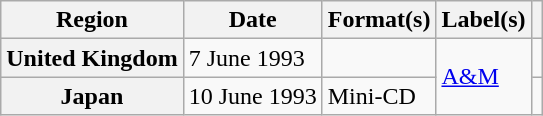<table class="wikitable plainrowheaders">
<tr>
<th scope="col">Region</th>
<th scope="col">Date</th>
<th scope="col">Format(s)</th>
<th scope="col">Label(s)</th>
<th scope="col"></th>
</tr>
<tr>
<th scope="row">United Kingdom</th>
<td>7 June 1993</td>
<td></td>
<td rowspan="2"><a href='#'>A&M</a></td>
<td></td>
</tr>
<tr>
<th scope="row">Japan</th>
<td>10 June 1993</td>
<td>Mini-CD</td>
<td></td>
</tr>
</table>
